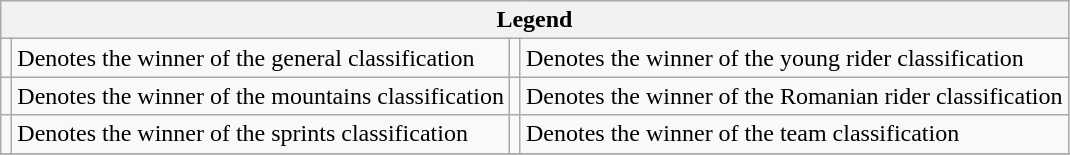<table class="wikitable">
<tr>
<th colspan="4">Legend</th>
</tr>
<tr>
<td></td>
<td>Denotes the winner of the general classification</td>
<td></td>
<td>Denotes the winner of the young rider classification</td>
</tr>
<tr>
<td></td>
<td>Denotes the winner of the mountains classification</td>
<td></td>
<td>Denotes the winner of the Romanian rider classification</td>
</tr>
<tr>
<td></td>
<td>Denotes the winner of the sprints classification</td>
<td></td>
<td>Denotes the winner of the team classification</td>
</tr>
<tr>
</tr>
</table>
